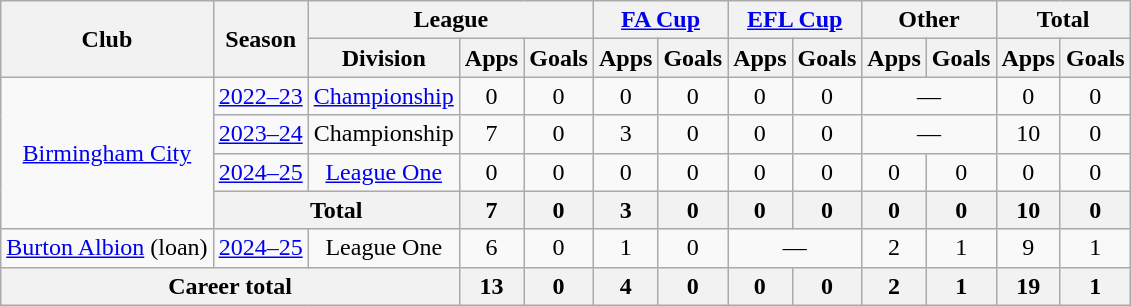<table class=wikitable style=text-align:center>
<tr>
<th rowspan="2">Club</th>
<th rowspan="2">Season</th>
<th colspan="3">League</th>
<th colspan="2"><a href='#'>FA Cup</a></th>
<th colspan="2"><a href='#'>EFL Cup</a></th>
<th colspan="2">Other</th>
<th colspan="2">Total</th>
</tr>
<tr>
<th>Division</th>
<th>Apps</th>
<th>Goals</th>
<th>Apps</th>
<th>Goals</th>
<th>Apps</th>
<th>Goals</th>
<th>Apps</th>
<th>Goals</th>
<th>Apps</th>
<th>Goals</th>
</tr>
<tr>
<td rowspan="4"><a href='#'>Birmingham City</a></td>
<td><a href='#'>2022–23</a></td>
<td><a href='#'>Championship</a></td>
<td>0</td>
<td>0</td>
<td>0</td>
<td>0</td>
<td>0</td>
<td>0</td>
<td colspan="2">—</td>
<td>0</td>
<td>0</td>
</tr>
<tr>
<td><a href='#'>2023–24</a></td>
<td>Championship</td>
<td>7</td>
<td>0</td>
<td>3</td>
<td>0</td>
<td>0</td>
<td>0</td>
<td colspan="2">—</td>
<td>10</td>
<td>0</td>
</tr>
<tr>
<td><a href='#'>2024–25</a></td>
<td><a href='#'>League One</a></td>
<td>0</td>
<td>0</td>
<td>0</td>
<td>0</td>
<td>0</td>
<td>0</td>
<td>0</td>
<td>0</td>
<td>0</td>
<td>0</td>
</tr>
<tr>
<th colspan="2">Total</th>
<th>7</th>
<th>0</th>
<th>3</th>
<th>0</th>
<th>0</th>
<th>0</th>
<th>0</th>
<th>0</th>
<th>10</th>
<th>0</th>
</tr>
<tr>
<td><a href='#'>Burton Albion</a> (loan)</td>
<td><a href='#'>2024–25</a></td>
<td>League One</td>
<td>6</td>
<td>0</td>
<td>1</td>
<td>0</td>
<td colspan="2">—</td>
<td>2</td>
<td>1</td>
<td>9</td>
<td>1</td>
</tr>
<tr>
<th colspan="3">Career total</th>
<th>13</th>
<th>0</th>
<th>4</th>
<th>0</th>
<th>0</th>
<th>0</th>
<th>2</th>
<th>1</th>
<th>19</th>
<th>1</th>
</tr>
</table>
